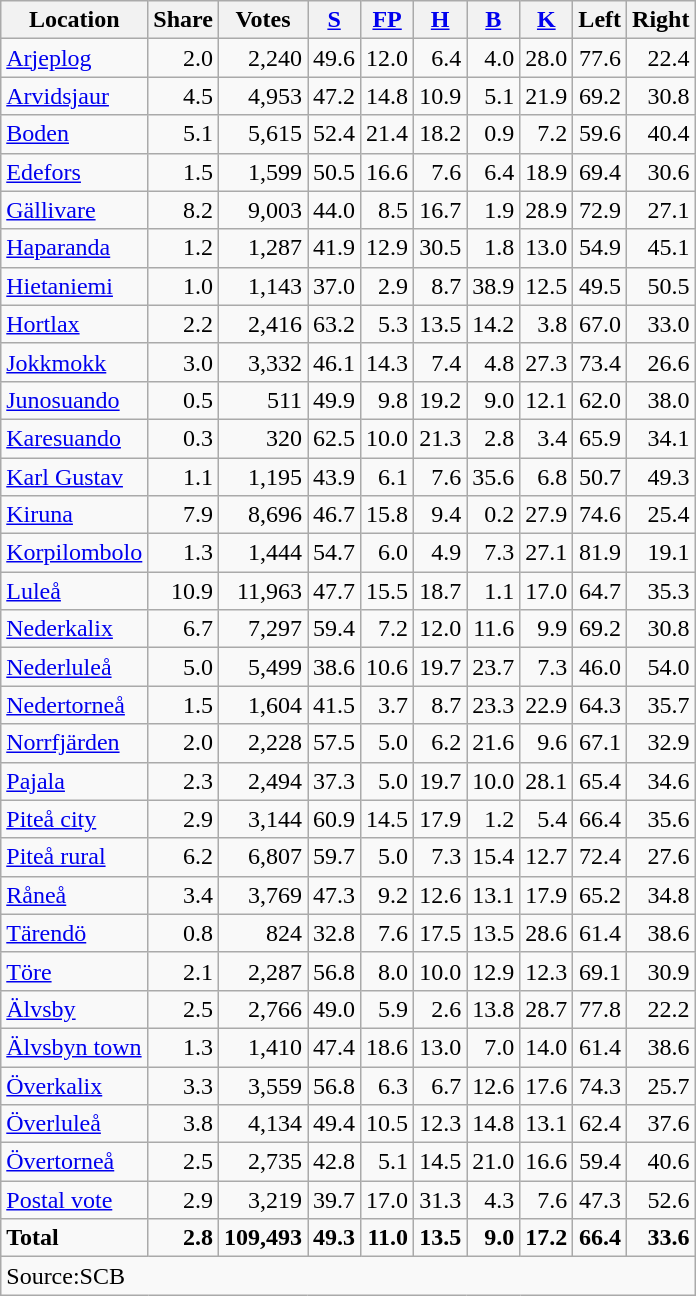<table class="wikitable sortable" style=text-align:right>
<tr>
<th>Location</th>
<th>Share</th>
<th>Votes</th>
<th><a href='#'>S</a></th>
<th><a href='#'>FP</a></th>
<th><a href='#'>H</a></th>
<th><a href='#'>B</a></th>
<th><a href='#'>K</a></th>
<th>Left</th>
<th>Right</th>
</tr>
<tr>
<td align=left><a href='#'>Arjeplog</a></td>
<td>2.0</td>
<td>2,240</td>
<td>49.6</td>
<td>12.0</td>
<td>6.4</td>
<td>4.0</td>
<td>28.0</td>
<td>77.6</td>
<td>22.4</td>
</tr>
<tr>
<td align=left><a href='#'>Arvidsjaur</a></td>
<td>4.5</td>
<td>4,953</td>
<td>47.2</td>
<td>14.8</td>
<td>10.9</td>
<td>5.1</td>
<td>21.9</td>
<td>69.2</td>
<td>30.8</td>
</tr>
<tr>
<td align=left><a href='#'>Boden</a></td>
<td>5.1</td>
<td>5,615</td>
<td>52.4</td>
<td>21.4</td>
<td>18.2</td>
<td>0.9</td>
<td>7.2</td>
<td>59.6</td>
<td>40.4</td>
</tr>
<tr>
<td align=left><a href='#'>Edefors</a></td>
<td>1.5</td>
<td>1,599</td>
<td>50.5</td>
<td>16.6</td>
<td>7.6</td>
<td>6.4</td>
<td>18.9</td>
<td>69.4</td>
<td>30.6</td>
</tr>
<tr>
<td align=left><a href='#'>Gällivare</a></td>
<td>8.2</td>
<td>9,003</td>
<td>44.0</td>
<td>8.5</td>
<td>16.7</td>
<td>1.9</td>
<td>28.9</td>
<td>72.9</td>
<td>27.1</td>
</tr>
<tr>
<td align=left><a href='#'>Haparanda</a></td>
<td>1.2</td>
<td>1,287</td>
<td>41.9</td>
<td>12.9</td>
<td>30.5</td>
<td>1.8</td>
<td>13.0</td>
<td>54.9</td>
<td>45.1</td>
</tr>
<tr>
<td align=left><a href='#'>Hietaniemi</a></td>
<td>1.0</td>
<td>1,143</td>
<td>37.0</td>
<td>2.9</td>
<td>8.7</td>
<td>38.9</td>
<td>12.5</td>
<td>49.5</td>
<td>50.5</td>
</tr>
<tr>
<td align=left><a href='#'>Hortlax</a></td>
<td>2.2</td>
<td>2,416</td>
<td>63.2</td>
<td>5.3</td>
<td>13.5</td>
<td>14.2</td>
<td>3.8</td>
<td>67.0</td>
<td>33.0</td>
</tr>
<tr>
<td align=left><a href='#'>Jokkmokk</a></td>
<td>3.0</td>
<td>3,332</td>
<td>46.1</td>
<td>14.3</td>
<td>7.4</td>
<td>4.8</td>
<td>27.3</td>
<td>73.4</td>
<td>26.6</td>
</tr>
<tr>
<td align=left><a href='#'>Junosuando</a></td>
<td>0.5</td>
<td>511</td>
<td>49.9</td>
<td>9.8</td>
<td>19.2</td>
<td>9.0</td>
<td>12.1</td>
<td>62.0</td>
<td>38.0</td>
</tr>
<tr>
<td align=left><a href='#'>Karesuando</a></td>
<td>0.3</td>
<td>320</td>
<td>62.5</td>
<td>10.0</td>
<td>21.3</td>
<td>2.8</td>
<td>3.4</td>
<td>65.9</td>
<td>34.1</td>
</tr>
<tr>
<td align=left><a href='#'>Karl Gustav</a></td>
<td>1.1</td>
<td>1,195</td>
<td>43.9</td>
<td>6.1</td>
<td>7.6</td>
<td>35.6</td>
<td>6.8</td>
<td>50.7</td>
<td>49.3</td>
</tr>
<tr>
<td align=left><a href='#'>Kiruna</a></td>
<td>7.9</td>
<td>8,696</td>
<td>46.7</td>
<td>15.8</td>
<td>9.4</td>
<td>0.2</td>
<td>27.9</td>
<td>74.6</td>
<td>25.4</td>
</tr>
<tr>
<td align=left><a href='#'>Korpilombolo</a></td>
<td>1.3</td>
<td>1,444</td>
<td>54.7</td>
<td>6.0</td>
<td>4.9</td>
<td>7.3</td>
<td>27.1</td>
<td>81.9</td>
<td>19.1</td>
</tr>
<tr>
<td align=left><a href='#'>Luleå</a></td>
<td>10.9</td>
<td>11,963</td>
<td>47.7</td>
<td>15.5</td>
<td>18.7</td>
<td>1.1</td>
<td>17.0</td>
<td>64.7</td>
<td>35.3</td>
</tr>
<tr>
<td align=left><a href='#'>Nederkalix</a></td>
<td>6.7</td>
<td>7,297</td>
<td>59.4</td>
<td>7.2</td>
<td>12.0</td>
<td>11.6</td>
<td>9.9</td>
<td>69.2</td>
<td>30.8</td>
</tr>
<tr>
<td align=left><a href='#'>Nederluleå</a></td>
<td>5.0</td>
<td>5,499</td>
<td>38.6</td>
<td>10.6</td>
<td>19.7</td>
<td>23.7</td>
<td>7.3</td>
<td>46.0</td>
<td>54.0</td>
</tr>
<tr>
<td align=left><a href='#'>Nedertorneå</a></td>
<td>1.5</td>
<td>1,604</td>
<td>41.5</td>
<td>3.7</td>
<td>8.7</td>
<td>23.3</td>
<td>22.9</td>
<td>64.3</td>
<td>35.7</td>
</tr>
<tr>
<td align=left><a href='#'>Norrfjärden</a></td>
<td>2.0</td>
<td>2,228</td>
<td>57.5</td>
<td>5.0</td>
<td>6.2</td>
<td>21.6</td>
<td>9.6</td>
<td>67.1</td>
<td>32.9</td>
</tr>
<tr>
<td align=left><a href='#'>Pajala</a></td>
<td>2.3</td>
<td>2,494</td>
<td>37.3</td>
<td>5.0</td>
<td>19.7</td>
<td>10.0</td>
<td>28.1</td>
<td>65.4</td>
<td>34.6</td>
</tr>
<tr>
<td align=left><a href='#'>Piteå city</a></td>
<td>2.9</td>
<td>3,144</td>
<td>60.9</td>
<td>14.5</td>
<td>17.9</td>
<td>1.2</td>
<td>5.4</td>
<td>66.4</td>
<td>35.6</td>
</tr>
<tr>
<td align=left><a href='#'>Piteå rural</a></td>
<td>6.2</td>
<td>6,807</td>
<td>59.7</td>
<td>5.0</td>
<td>7.3</td>
<td>15.4</td>
<td>12.7</td>
<td>72.4</td>
<td>27.6</td>
</tr>
<tr>
<td align=left><a href='#'>Råneå</a></td>
<td>3.4</td>
<td>3,769</td>
<td>47.3</td>
<td>9.2</td>
<td>12.6</td>
<td>13.1</td>
<td>17.9</td>
<td>65.2</td>
<td>34.8</td>
</tr>
<tr>
<td align=left><a href='#'>Tärendö</a></td>
<td>0.8</td>
<td>824</td>
<td>32.8</td>
<td>7.6</td>
<td>17.5</td>
<td>13.5</td>
<td>28.6</td>
<td>61.4</td>
<td>38.6</td>
</tr>
<tr>
<td align=left><a href='#'>Töre</a></td>
<td>2.1</td>
<td>2,287</td>
<td>56.8</td>
<td>8.0</td>
<td>10.0</td>
<td>12.9</td>
<td>12.3</td>
<td>69.1</td>
<td>30.9</td>
</tr>
<tr>
<td align=left><a href='#'>Älvsby</a></td>
<td>2.5</td>
<td>2,766</td>
<td>49.0</td>
<td>5.9</td>
<td>2.6</td>
<td>13.8</td>
<td>28.7</td>
<td>77.8</td>
<td>22.2</td>
</tr>
<tr>
<td align=left><a href='#'>Älvsbyn town</a></td>
<td>1.3</td>
<td>1,410</td>
<td>47.4</td>
<td>18.6</td>
<td>13.0</td>
<td>7.0</td>
<td>14.0</td>
<td>61.4</td>
<td>38.6</td>
</tr>
<tr>
<td align=left><a href='#'>Överkalix</a></td>
<td>3.3</td>
<td>3,559</td>
<td>56.8</td>
<td>6.3</td>
<td>6.7</td>
<td>12.6</td>
<td>17.6</td>
<td>74.3</td>
<td>25.7</td>
</tr>
<tr>
<td align=left><a href='#'>Överluleå</a></td>
<td>3.8</td>
<td>4,134</td>
<td>49.4</td>
<td>10.5</td>
<td>12.3</td>
<td>14.8</td>
<td>13.1</td>
<td>62.4</td>
<td>37.6</td>
</tr>
<tr>
<td align=left><a href='#'>Övertorneå</a></td>
<td>2.5</td>
<td>2,735</td>
<td>42.8</td>
<td>5.1</td>
<td>14.5</td>
<td>21.0</td>
<td>16.6</td>
<td>59.4</td>
<td>40.6</td>
</tr>
<tr>
<td align=left><a href='#'>Postal vote</a></td>
<td>2.9</td>
<td>3,219</td>
<td>39.7</td>
<td>17.0</td>
<td>31.3</td>
<td>4.3</td>
<td>7.6</td>
<td>47.3</td>
<td>52.6</td>
</tr>
<tr>
<td align=left><strong>Total</strong></td>
<td><strong>2.8</strong></td>
<td><strong>109,493</strong></td>
<td><strong>49.3</strong></td>
<td><strong>11.0</strong></td>
<td><strong>13.5</strong></td>
<td><strong>9.0</strong></td>
<td><strong>17.2</strong></td>
<td><strong>66.4</strong></td>
<td><strong>33.6</strong></td>
</tr>
<tr>
<td align=left colspan=10>Source:SCB </td>
</tr>
</table>
